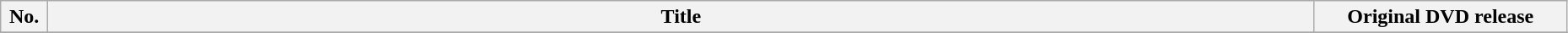<table class="wikitable"  style="width:98%; background:#fff;">
<tr>
<th style="width:3%;">No.</th>
<th>Title</th>
<th style="width:12em;">Original DVD release</th>
</tr>
<tr>
</tr>
</table>
